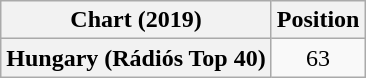<table class="wikitable plainrowheaders" style="text-align:center">
<tr>
<th scope="col">Chart (2019)</th>
<th scope="col">Position</th>
</tr>
<tr>
<th scope="row">Hungary (Rádiós Top 40)</th>
<td>63</td>
</tr>
</table>
